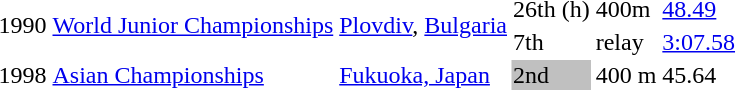<table>
<tr>
<td rowspan=2>1990</td>
<td rowspan=2><a href='#'>World Junior Championships</a></td>
<td rowspan=2><a href='#'>Plovdiv</a>, <a href='#'>Bulgaria</a></td>
<td>26th (h)</td>
<td>400m</td>
<td><a href='#'>48.49</a></td>
</tr>
<tr>
<td>7th</td>
<td> relay</td>
<td><a href='#'>3:07.58</a></td>
</tr>
<tr>
<td>1998</td>
<td><a href='#'>Asian Championships</a></td>
<td><a href='#'>Fukuoka, Japan</a></td>
<td bgcolor="silver">2nd</td>
<td>400 m</td>
<td>45.64</td>
</tr>
</table>
